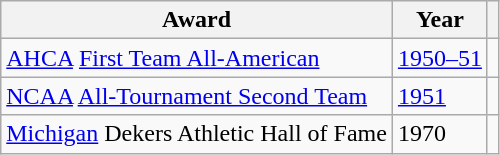<table class="wikitable">
<tr>
<th>Award</th>
<th>Year</th>
<th></th>
</tr>
<tr>
<td><a href='#'>AHCA</a> <a href='#'>First Team All-American</a></td>
<td><a href='#'>1950–51</a></td>
<td></td>
</tr>
<tr>
<td><a href='#'>NCAA</a> <a href='#'>All-Tournament Second Team</a></td>
<td><a href='#'>1951</a></td>
<td></td>
</tr>
<tr>
<td><a href='#'>Michigan</a> Dekers Athletic Hall of Fame</td>
<td>1970</td>
<td></td>
</tr>
</table>
